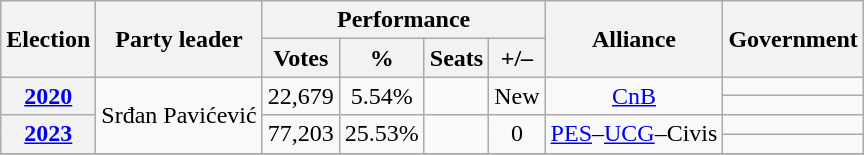<table class=wikitable style="text-align:center">
<tr>
<th rowspan="2"><strong>Election</strong></th>
<th rowspan="2">Party leader</th>
<th colspan="4" scope="col">Performance</th>
<th rowspan="2">Alliance</th>
<th rowspan="2">Government</th>
</tr>
<tr>
<th>Votes</th>
<th>%</th>
<th>Seats</th>
<th>+/–</th>
</tr>
<tr>
<th rowspan="2"><a href='#'>2020</a></th>
<td rowspan="4">Srđan Pavićević</td>
<td rowspan="2">22,679</td>
<td rowspan="2">5.54%</td>
<td rowspan="2"></td>
<td rowspan="2">New</td>
<td rowspan="2"><a href='#'>CnB</a></td>
<td> </td>
</tr>
<tr>
<td> </td>
</tr>
<tr>
<th rowspan="2"><a href='#'>2023</a></th>
<td rowspan="2">77,203</td>
<td rowspan="2">25.53%</td>
<td rowspan="2"></td>
<td rowspan="2"> 0</td>
<td rowspan="2"><a href='#'>PES</a>–<a href='#'>UCG</a>–Civis</td>
<td> </td>
</tr>
<tr>
<td> </td>
</tr>
<tr>
</tr>
</table>
